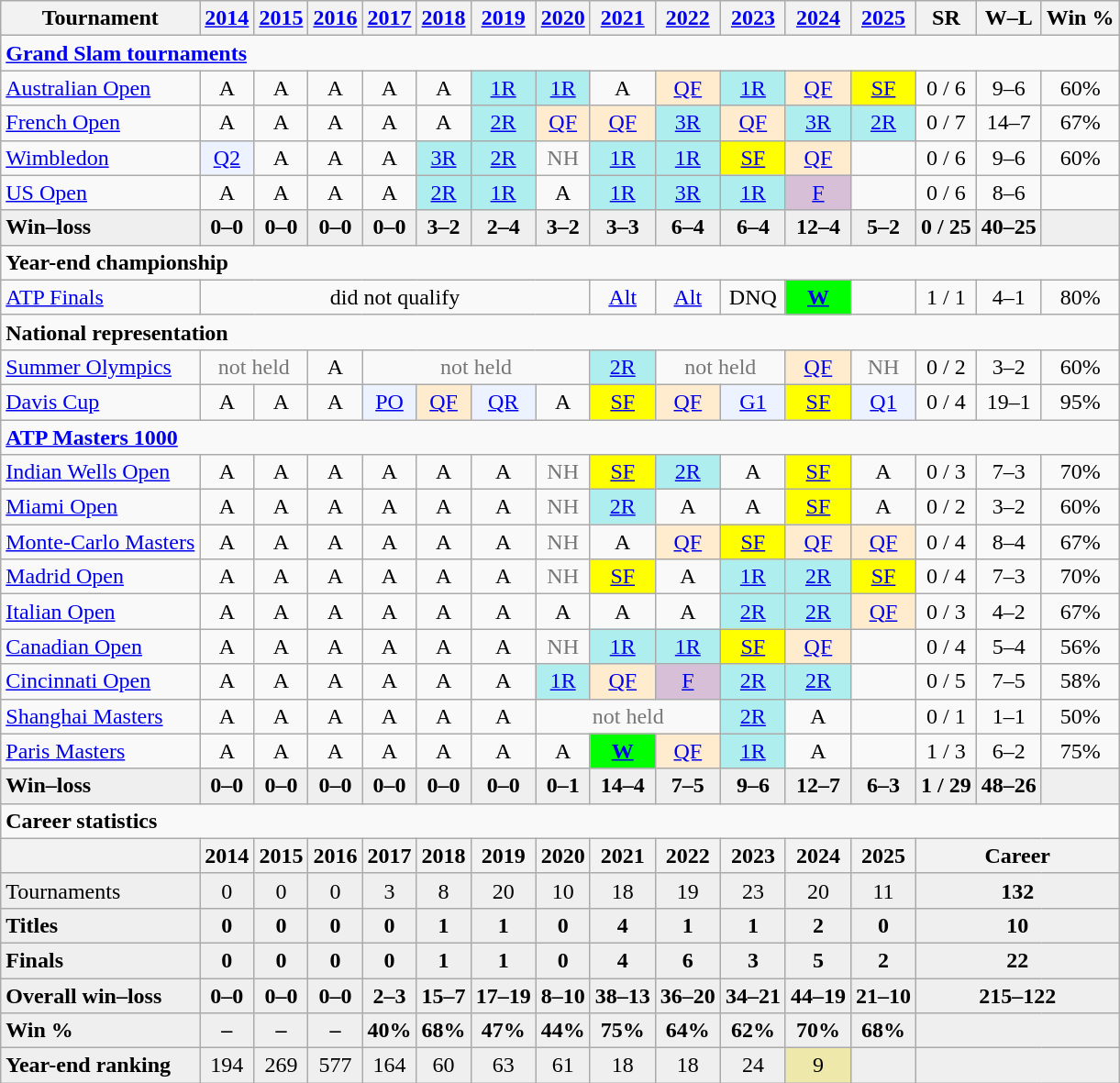<table class="wikitable nowrap" style=text-align:center>
<tr>
<th>Tournament</th>
<th><a href='#'>2014</a></th>
<th><a href='#'>2015</a></th>
<th><a href='#'>2016</a></th>
<th><a href='#'>2017</a></th>
<th><a href='#'>2018</a></th>
<th><a href='#'>2019</a></th>
<th><a href='#'>2020</a></th>
<th><a href='#'>2021</a></th>
<th><a href='#'>2022</a></th>
<th><a href='#'>2023</a></th>
<th><a href='#'>2024</a></th>
<th><a href='#'>2025</a></th>
<th>SR</th>
<th>W–L</th>
<th>Win %</th>
</tr>
<tr>
<td colspan="16" align="left"><strong><a href='#'>Grand Slam tournaments</a></strong></td>
</tr>
<tr>
<td align=left><a href='#'>Australian Open</a></td>
<td>A</td>
<td>A</td>
<td>A</td>
<td>A</td>
<td>A</td>
<td bgcolor=afeeee><a href='#'>1R</a></td>
<td bgcolor=afeeee><a href='#'>1R</a></td>
<td>A</td>
<td bgcolor=ffebcd><a href='#'>QF</a></td>
<td bgcolor=afeeee><a href='#'>1R</a></td>
<td bgcolor=ffebcd><a href='#'>QF</a></td>
<td bgcolor=yellow><a href='#'>SF</a></td>
<td>0 / 6</td>
<td>9–6</td>
<td>60%</td>
</tr>
<tr>
<td align=left><a href='#'>French Open</a></td>
<td>A</td>
<td>A</td>
<td>A</td>
<td>A</td>
<td>A</td>
<td bgcolor=afeeee><a href='#'>2R</a></td>
<td bgcolor=ffebcd><a href='#'>QF</a></td>
<td bgcolor=ffebcd><a href='#'>QF</a></td>
<td bgcolor=afeeee><a href='#'>3R</a></td>
<td bgcolor=ffebcd><a href='#'>QF</a></td>
<td bgcolor=afeeee><a href='#'>3R</a></td>
<td bgcolor=afeeee><a href='#'>2R</a></td>
<td>0 / 7</td>
<td>14–7</td>
<td>67%</td>
</tr>
<tr>
<td align=left><a href='#'>Wimbledon</a></td>
<td bgcolor=ecf2ff><a href='#'>Q2</a></td>
<td>A</td>
<td>A</td>
<td>A</td>
<td bgcolor=afeeee><a href='#'>3R</a></td>
<td bgcolor=afeeee><a href='#'>2R</a></td>
<td style=color:#767676>NH</td>
<td bgcolor=afeeee><a href='#'>1R</a></td>
<td bgcolor=afeeee><a href='#'>1R</a></td>
<td bgcolor=yellow><a href='#'>SF</a></td>
<td bgcolor=ffebcd><a href='#'>QF</a></td>
<td></td>
<td>0 / 6</td>
<td>9–6</td>
<td>60%</td>
</tr>
<tr>
<td align=left><a href='#'>US Open</a></td>
<td>A</td>
<td>A</td>
<td>A</td>
<td>A</td>
<td bgcolor=afeeee><a href='#'>2R</a></td>
<td bgcolor=afeeee><a href='#'>1R</a></td>
<td>A</td>
<td bgcolor=afeeee><a href='#'>1R</a></td>
<td bgcolor=afeeee><a href='#'>3R</a></td>
<td bgcolor=afeeee><a href='#'>1R</a></td>
<td bgcolor=thistle><a href='#'>F</a></td>
<td></td>
<td>0 / 6</td>
<td>8–6</td>
<td></td>
</tr>
<tr style=font-weight:bold;background:#efefef>
<td style=text-align:left>Win–loss</td>
<td>0–0</td>
<td>0–0</td>
<td>0–0</td>
<td>0–0</td>
<td>3–2</td>
<td>2–4</td>
<td>3–2</td>
<td>3–3</td>
<td>6–4</td>
<td>6–4</td>
<td>12–4</td>
<td>5–2</td>
<td>0 / 25</td>
<td>40–25</td>
<td></td>
</tr>
<tr>
<td colspan="16" align="left"><strong>Year-end championship</strong></td>
</tr>
<tr>
<td align=left><a href='#'>ATP Finals</a></td>
<td colspan="7">did not qualify</td>
<td><a href='#'>Alt</a></td>
<td><a href='#'>Alt</a></td>
<td>DNQ</td>
<td bgcolor=lime><a href='#'><strong>W</strong></a></td>
<td></td>
<td>1 / 1</td>
<td>4–1</td>
<td>80%</td>
</tr>
<tr>
<td colspan="16" align="left"><strong>National representation</strong></td>
</tr>
<tr>
<td align=left><a href='#'>Summer Olympics</a></td>
<td colspan=2 style=color:#767676>not held</td>
<td>A</td>
<td colspan=4 style=color:#767676>not held</td>
<td bgcolor=afeeee><a href='#'>2R</a></td>
<td colspan=2 style=color:#767676>not held</td>
<td bgcolor=ffebcd><a href='#'>QF</a></td>
<td style=color:#767676>NH</td>
<td>0 / 2</td>
<td>3–2</td>
<td>60%</td>
</tr>
<tr>
<td align=left><a href='#'>Davis Cup</a></td>
<td>A</td>
<td>A</td>
<td>A</td>
<td bgcolor=ecf2ff><a href='#'>PO</a></td>
<td bgcolor=ffebcd><a href='#'>QF</a></td>
<td bgcolor=ecf2ff><a href='#'>QR</a></td>
<td>A</td>
<td bgcolor=yellow><a href='#'>SF</a></td>
<td bgcolor=ffebcd><a href='#'>QF</a></td>
<td bgcolor=ecf2ff><a href='#'>G1</a></td>
<td bgcolor=yellow><a href='#'>SF</a></td>
<td bgcolor=ecf2ff><a href='#'>Q1</a></td>
<td>0 / 4</td>
<td>19–1</td>
<td>95%</td>
</tr>
<tr>
<td colspan="16" align="left"><strong><a href='#'>ATP Masters 1000</a></strong></td>
</tr>
<tr>
<td align=left><a href='#'>Indian Wells Open</a></td>
<td>A</td>
<td>A</td>
<td>A</td>
<td>A</td>
<td>A</td>
<td>A</td>
<td style=color:#767676>NH</td>
<td bgcolor=yellow><a href='#'>SF</a></td>
<td bgcolor=afeeee><a href='#'>2R</a></td>
<td>A</td>
<td bgcolor=yellow><a href='#'>SF</a></td>
<td>A</td>
<td>0 / 3</td>
<td>7–3</td>
<td>70%</td>
</tr>
<tr>
<td align=left><a href='#'>Miami Open</a></td>
<td>A</td>
<td>A</td>
<td>A</td>
<td>A</td>
<td>A</td>
<td>A</td>
<td style=color:#767676>NH</td>
<td bgcolor=afeeee><a href='#'>2R</a></td>
<td>A</td>
<td>A</td>
<td bgcolor=yellow><a href='#'>SF</a></td>
<td>A</td>
<td>0 / 2</td>
<td>3–2</td>
<td>60%</td>
</tr>
<tr>
<td align=left><a href='#'>Monte-Carlo Masters</a></td>
<td>A</td>
<td>A</td>
<td>A</td>
<td>A</td>
<td>A</td>
<td>A</td>
<td style=color:#767676>NH</td>
<td>A</td>
<td bgcolor=ffebcd><a href='#'>QF</a></td>
<td bgcolor=yellow><a href='#'>SF</a></td>
<td bgcolor=ffebcd><a href='#'>QF</a></td>
<td bgcolor=ffebcd><a href='#'>QF</a></td>
<td>0 / 4</td>
<td>8–4</td>
<td>67%</td>
</tr>
<tr>
<td align=left><a href='#'>Madrid Open</a></td>
<td>A</td>
<td>A</td>
<td>A</td>
<td>A</td>
<td>A</td>
<td>A</td>
<td style=color:#767676>NH</td>
<td bgcolor=yellow><a href='#'>SF</a></td>
<td>A</td>
<td bgcolor=afeeee><a href='#'>1R</a></td>
<td bgcolor=afeeee><a href='#'>2R</a></td>
<td bgcolor=yellow><a href='#'>SF</a></td>
<td>0 / 4</td>
<td>7–3</td>
<td>70%</td>
</tr>
<tr>
<td align=left><a href='#'>Italian Open</a></td>
<td>A</td>
<td>A</td>
<td>A</td>
<td>A</td>
<td>A</td>
<td>A</td>
<td>A</td>
<td>A</td>
<td>A</td>
<td bgcolor=afeeee><a href='#'>2R</a></td>
<td bgcolor=afeeee><a href='#'>2R</a></td>
<td bgcolor=ffebcd><a href='#'>QF</a></td>
<td>0 / 3</td>
<td>4–2</td>
<td>67%</td>
</tr>
<tr>
<td align=left><a href='#'>Canadian Open</a></td>
<td>A</td>
<td>A</td>
<td>A</td>
<td>A</td>
<td>A</td>
<td>A</td>
<td style=color:#767676>NH</td>
<td bgcolor=afeeee><a href='#'>1R</a></td>
<td bgcolor=afeeee><a href='#'>1R</a></td>
<td bgcolor=yellow><a href='#'>SF</a></td>
<td bgcolor=ffebcd><a href='#'>QF</a></td>
<td></td>
<td>0 / 4</td>
<td>5–4</td>
<td>56%</td>
</tr>
<tr>
<td align=left><a href='#'>Cincinnati Open</a></td>
<td>A</td>
<td>A</td>
<td>A</td>
<td>A</td>
<td>A</td>
<td>A</td>
<td bgcolor=afeeee><a href='#'>1R</a></td>
<td bgcolor=ffebcd><a href='#'>QF</a></td>
<td bgcolor=thistle><a href='#'>F</a></td>
<td bgcolor=afeeee><a href='#'>2R</a></td>
<td bgcolor=afeeee><a href='#'>2R</a></td>
<td></td>
<td>0 / 5</td>
<td>7–5</td>
<td>58%</td>
</tr>
<tr>
<td align=left><a href='#'>Shanghai Masters</a></td>
<td>A</td>
<td>A</td>
<td>A</td>
<td>A</td>
<td>A</td>
<td>A</td>
<td colspan=3 style="color:#767676">not held</td>
<td bgcolor=afeeee><a href='#'>2R</a></td>
<td>A</td>
<td></td>
<td>0 / 1</td>
<td>1–1</td>
<td>50%</td>
</tr>
<tr>
<td align=left><a href='#'>Paris Masters</a></td>
<td>A</td>
<td>A</td>
<td>A</td>
<td>A</td>
<td>A</td>
<td>A</td>
<td>A</td>
<td bgcolor=lime><a href='#'><strong>W</strong></a></td>
<td bgcolor=ffebcd><a href='#'>QF</a></td>
<td bgcolor=afeeee><a href='#'>1R</a></td>
<td>A</td>
<td></td>
<td>1 / 3</td>
<td>6–2</td>
<td>75%</td>
</tr>
<tr style=font-weight:bold;background:#efefef>
<td style=text-align:left>Win–loss</td>
<td>0–0</td>
<td>0–0</td>
<td>0–0</td>
<td>0–0</td>
<td>0–0</td>
<td>0–0</td>
<td>0–1</td>
<td>14–4</td>
<td>7–5</td>
<td>9–6</td>
<td>12–7</td>
<td>6–3</td>
<td>1 / 29</td>
<td>48–26</td>
<td></td>
</tr>
<tr>
<td colspan="16" align="left"><strong>Career statistics</strong></td>
</tr>
<tr>
<th></th>
<th>2014</th>
<th>2015</th>
<th>2016</th>
<th>2017</th>
<th>2018</th>
<th>2019</th>
<th>2020</th>
<th>2021</th>
<th>2022</th>
<th>2023</th>
<th>2024</th>
<th>2025</th>
<th colspan="3">Career</th>
</tr>
<tr bgcolor=efefef>
<td align=left>Tournaments</td>
<td>0</td>
<td>0</td>
<td>0</td>
<td>3</td>
<td>8</td>
<td>20</td>
<td>10</td>
<td>18</td>
<td>19</td>
<td>23</td>
<td>20</td>
<td>11</td>
<td colspan="3"><strong>132</strong></td>
</tr>
<tr style=font-weight:bold;background:#efefef>
<td style=text-align:left>Titles</td>
<td>0</td>
<td>0</td>
<td>0</td>
<td>0</td>
<td>1</td>
<td>1</td>
<td>0</td>
<td>4</td>
<td>1</td>
<td>1</td>
<td>2</td>
<td>0</td>
<td colspan="3">10</td>
</tr>
<tr style=font-weight:bold;background:#efefef>
<td style=text-align:left>Finals</td>
<td>0</td>
<td>0</td>
<td>0</td>
<td>0</td>
<td>1</td>
<td>1</td>
<td>0</td>
<td>4</td>
<td>6</td>
<td>3</td>
<td>5</td>
<td>2</td>
<td colspan="3">22</td>
</tr>
<tr style=font-weight:bold;background:#efefef>
<td style=text-align:left>Overall win–loss</td>
<td>0–0</td>
<td>0–0</td>
<td>0–0</td>
<td>2–3</td>
<td>15–7</td>
<td>17–19</td>
<td>8–10</td>
<td>38–13</td>
<td>36–20</td>
<td>34–21</td>
<td>44–19</td>
<td>21–10</td>
<td colspan="3">215–122</td>
</tr>
<tr style=font-weight:bold;background:#efefef>
<td style=text-align:left>Win %</td>
<td>–</td>
<td>–</td>
<td>–</td>
<td>40%</td>
<td>68%</td>
<td>47%</td>
<td>44%</td>
<td>75%</td>
<td>64%</td>
<td>62%</td>
<td>70%</td>
<td>68%</td>
<td colspan="3"></td>
</tr>
<tr bgcolor=efefef>
<td align=left><strong>Year-end ranking</strong></td>
<td>194</td>
<td>269</td>
<td>577</td>
<td>164</td>
<td>60</td>
<td>63</td>
<td>61</td>
<td>18</td>
<td>18</td>
<td>24</td>
<td bgcolor=eee8aa>9</td>
<td></td>
<td colspan="3"></td>
</tr>
</table>
